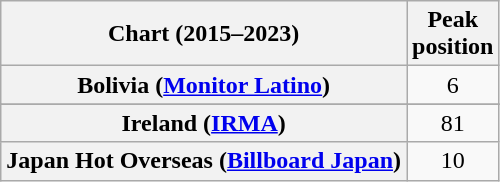<table class="wikitable plainrowheaders sortable" style="text-align:center">
<tr>
<th scope="col">Chart (2015–2023)</th>
<th scope="col">Peak<br>position</th>
</tr>
<tr>
<th scope="row">Bolivia (<a href='#'>Monitor Latino</a>)</th>
<td>6</td>
</tr>
<tr>
</tr>
<tr>
</tr>
<tr>
<th scope="row">Ireland (<a href='#'>IRMA</a>)</th>
<td>81</td>
</tr>
<tr>
<th scope="row">Japan Hot Overseas (<a href='#'>Billboard Japan</a>)</th>
<td>10</td>
</tr>
</table>
